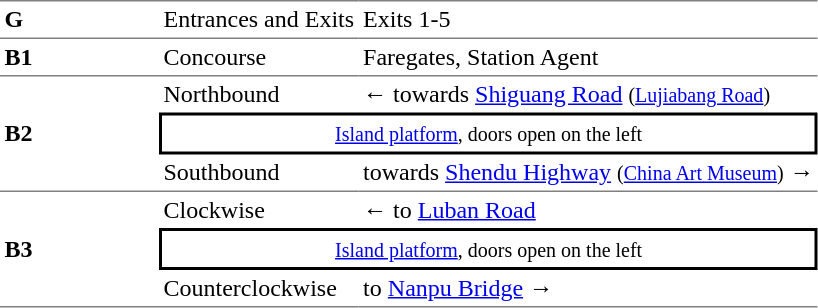<table cellspacing=0 cellpadding=3>
<tr>
<td style="border-top:solid 1px gray;border-bottom:solid 1px gray;" width=100><strong>G</strong></td>
<td style="border-top:solid 1px gray;border-bottom:solid 1px gray;">Entrances and Exits</td>
<td style="border-top:solid 1px gray;border-bottom:solid 1px gray;">Exits 1-5</td>
</tr>
<tr>
<td style="border-bottom:solid 1px gray;"><strong>B1</strong></td>
<td style="border-bottom:solid 1px gray;">Concourse</td>
<td style="border-bottom:solid 1px gray;">Faregates, Station Agent</td>
</tr>
<tr>
<td style="border-bottom:solid 1px gray;" rowspan=3><strong>B2</strong></td>
<td>Northbound</td>
<td>←  towards <a href='#'>Shiguang Road</a> <small>(<a href='#'>Lujiabang Road</a>)</small></td>
</tr>
<tr>
<td style="border-right:solid 2px black;border-left:solid 2px black;border-top:solid 2px black;border-bottom:solid 2px black;text-align:center;" colspan=2><small><a href='#'>Island platform</a>, doors open on the left</small></td>
</tr>
<tr>
<td style="border-bottom:solid 1px gray;">Southbound</td>
<td style="border-bottom:solid 1px gray;">  towards <a href='#'>Shendu Highway</a> <small>(<a href='#'>China Art Museum</a>)</small> →</td>
</tr>
<tr>
<td style="border-bottom:solid 1px gray;" rowspan=3><strong>B3</strong></td>
<td>Clockwise</td>
<td>←  to <a href='#'>Luban Road</a></td>
</tr>
<tr>
<td style="border-right:solid 2px black;border-left:solid 2px black;border-top:solid 2px black;border-bottom:solid 2px black;text-align:center;" colspan=2><small><a href='#'>Island platform</a>, doors open on the left</small></td>
</tr>
<tr>
<td style="border-bottom:solid 1px gray;">Counterclockwise</td>
<td style="border-bottom:solid 1px gray;">  to <a href='#'>Nanpu Bridge</a> →</td>
</tr>
</table>
